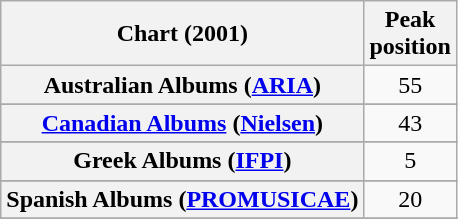<table class="wikitable sortable plainrowheaders" style="text-align:center;">
<tr>
<th scope="col">Chart (2001)</th>
<th scope="col">Peak<br>position</th>
</tr>
<tr>
<th scope="row">Australian Albums (<a href='#'>ARIA</a>)</th>
<td>55</td>
</tr>
<tr>
</tr>
<tr>
<th scope="row"><a href='#'>Canadian Albums</a> (<a href='#'>Nielsen</a>)</th>
<td>43</td>
</tr>
<tr>
</tr>
<tr>
</tr>
<tr>
<th scope="row">Greek Albums (<a href='#'>IFPI</a>)</th>
<td>5</td>
</tr>
<tr>
</tr>
<tr>
</tr>
<tr>
</tr>
<tr>
</tr>
<tr>
<th scope="row">Spanish Albums (<a href='#'>PROMUSICAE</a>)</th>
<td>20</td>
</tr>
<tr>
</tr>
<tr>
</tr>
</table>
